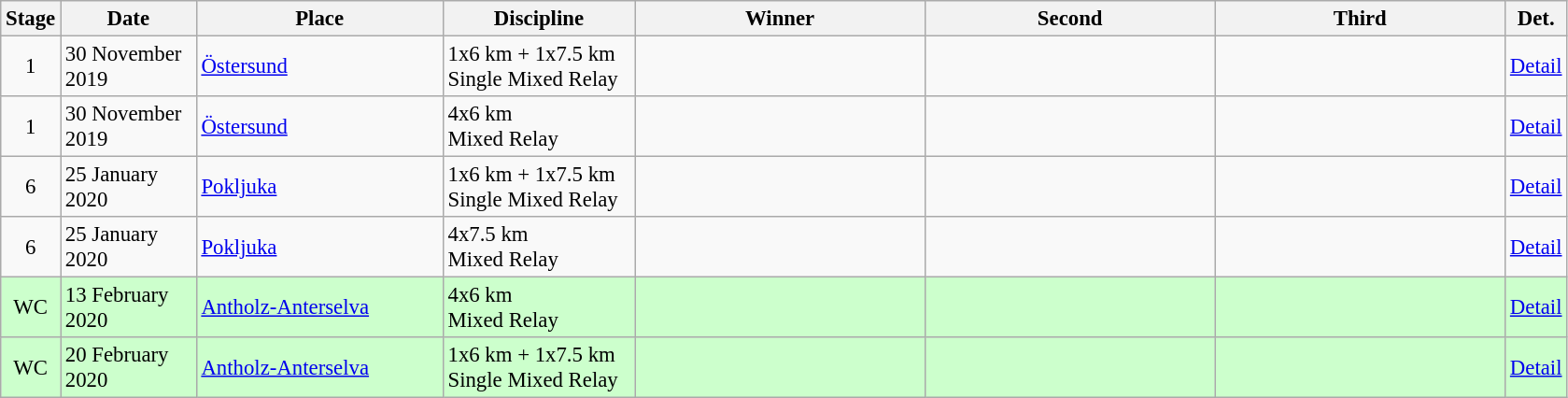<table class="wikitable" style="font-size:95%;">
<tr>
<th width="30">Stage</th>
<th width="90">Date</th>
<th width="169">Place</th>
<th width="130">Discipline</th>
<th width="200">Winner</th>
<th width="200">Second</th>
<th width="200">Third</th>
<th width="10">Det.</th>
</tr>
<tr>
<td align=center>1</td>
<td>30 November 2019</td>
<td> <a href='#'>Östersund</a></td>
<td>1x6 km + 1x7.5 km <br> Single Mixed Relay</td>
<td></td>
<td></td>
<td></td>
<td><a href='#'>Detail</a></td>
</tr>
<tr>
<td align=center>1</td>
<td>30 November 2019</td>
<td> <a href='#'>Östersund</a></td>
<td>4x6 km<br> Mixed Relay</td>
<td></td>
<td></td>
<td></td>
<td><a href='#'>Detail</a></td>
</tr>
<tr>
<td align=center>6</td>
<td>25 January 2020</td>
<td> <a href='#'>Pokljuka</a></td>
<td>1x6 km + 1x7.5 km <br> Single Mixed Relay</td>
<td></td>
<td></td>
<td></td>
<td><a href='#'>Detail</a></td>
</tr>
<tr>
<td align=center>6</td>
<td>25 January 2020</td>
<td> <a href='#'>Pokljuka</a></td>
<td>4x7.5 km <br> Mixed Relay</td>
<td></td>
<td></td>
<td></td>
<td><a href='#'>Detail</a></td>
</tr>
<tr style="background:#CCFFCC">
<td align=center>WC</td>
<td>13 February 2020</td>
<td> <a href='#'>Antholz-Anterselva</a></td>
<td>4x6 km <br> Mixed Relay</td>
<td></td>
<td></td>
<td></td>
<td><a href='#'>Detail</a></td>
</tr>
<tr style="background:#CCFFCC">
<td align=center>WC</td>
<td>20 February 2020</td>
<td> <a href='#'>Antholz-Anterselva</a></td>
<td>1x6 km + 1x7.5 km <br> Single Mixed Relay</td>
<td></td>
<td></td>
<td></td>
<td><a href='#'>Detail</a></td>
</tr>
</table>
